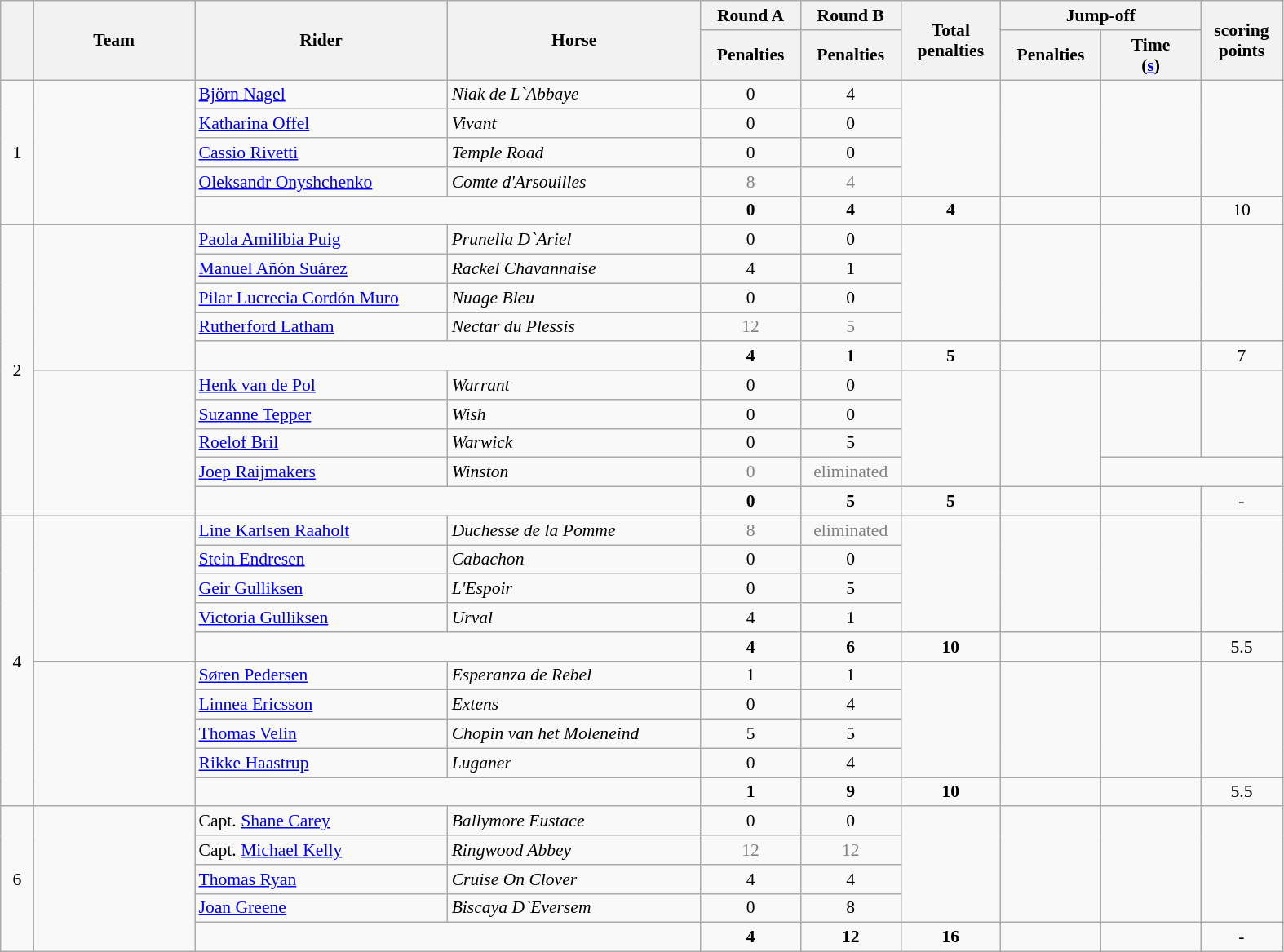<table class="wikitable" style="font-size: 90%">
<tr>
<th rowspan=2 width=20></th>
<th rowspan=2 width=125>Team</th>
<th rowspan=2 width=200>Rider</th>
<th rowspan=2 width=200>Horse</th>
<th>Round A</th>
<th>Round B</th>
<th rowspan=2 width=75>Total penalties</th>
<th colspan=2>Jump-off</th>
<th rowspan=2 width=60>scoring<br>points</th>
</tr>
<tr>
<th width=75>Penalties</th>
<th width=75>Penalties</th>
<th width=75>Penalties</th>
<th width=75>Time<br>(<a href='#'>s</a>)</th>
</tr>
<tr>
<td rowspan=5 align=center>1</td>
<td rowspan=5></td>
<td><a href='#'>Björn Nagel</a></td>
<td><em>Niak de L`Abbaye</em></td>
<td align=center>0</td>
<td align=center>4</td>
<td rowspan=4></td>
<td rowspan=4></td>
<td rowspan=4></td>
<td rowspan=4></td>
</tr>
<tr>
<td><a href='#'>Katharina Offel</a></td>
<td><em>Vivant</em></td>
<td align=center>0</td>
<td align=center>0</td>
</tr>
<tr>
<td><a href='#'>Cassio Rivetti</a></td>
<td><em>Temple Road</em></td>
<td align=center>0</td>
<td align=center>0</td>
</tr>
<tr>
<td><a href='#'>Oleksandr Onyshchenko</a></td>
<td><em>Comte d'Arsouilles</em></td>
<td align=center style=color:gray>8</td>
<td align=center style=color:gray>4</td>
</tr>
<tr>
<td colspan=2></td>
<td align=center><strong>0</strong></td>
<td align=center><strong>4</strong></td>
<td align=center><strong>4</strong></td>
<td></td>
<td></td>
<td align=center>10</td>
</tr>
<tr>
<td rowspan=10 align=center>2</td>
<td rowspan=5></td>
<td><a href='#'>Paola Amilibia Puig</a></td>
<td><em>Prunella D`Ariel</em></td>
<td align=center>0</td>
<td align=center>0</td>
<td rowspan=4></td>
<td rowspan=4></td>
<td rowspan=4></td>
</tr>
<tr>
<td><a href='#'>Manuel Añón Suárez</a></td>
<td><em>Rackel Chavannaise</em></td>
<td align=center>4</td>
<td align=center>1</td>
</tr>
<tr>
<td><a href='#'>Pilar Lucrecia Cordón Muro</a></td>
<td><em>Nuage Bleu</em></td>
<td align=center>0</td>
<td align=center>0</td>
</tr>
<tr>
<td><a href='#'>Rutherford Latham</a></td>
<td><em>Nectar du Plessis</em></td>
<td align=center style=color:gray>12</td>
<td align=center style=color:gray>5</td>
</tr>
<tr>
<td colspan=2></td>
<td align=center><strong>4</strong></td>
<td align=center><strong>1</strong></td>
<td align=center><strong>5</strong></td>
<td></td>
<td></td>
<td align=center>7</td>
</tr>
<tr>
<td rowspan=5></td>
<td><a href='#'>Henk van de Pol</a></td>
<td><em>Warrant</em></td>
<td align=center>0</td>
<td align=center>0</td>
<td rowspan=4></td>
<td rowspan=4></td>
<td rowspan=3></td>
<td rowspan=3></td>
</tr>
<tr>
<td><a href='#'>Suzanne Tepper</a></td>
<td><em>Wish</em></td>
<td align=center>0</td>
<td align=center>0</td>
</tr>
<tr>
<td><a href='#'>Roelof Bril</a></td>
<td><em>Warwick</em></td>
<td align=center>0</td>
<td align=center>5</td>
</tr>
<tr>
<td><a href='#'>Joep Raijmakers</a></td>
<td><em>Winston</em></td>
<td align=center style=color:gray>0</td>
<td align=center style=color:gray>eliminated</td>
</tr>
<tr>
<td colspan=2></td>
<td align=center><strong>0</strong></td>
<td align=center><strong>5</strong></td>
<td align=center><strong>5</strong></td>
<td></td>
<td></td>
<td align=center>-</td>
</tr>
<tr>
<td rowspan=10 align=center>4</td>
<td rowspan=5></td>
<td><a href='#'>Line Karlsen Raaholt</a></td>
<td><em>Duchesse de la Pomme</em></td>
<td align=center style=color:gray>8</td>
<td align=center style=color:gray>eliminated</td>
<td rowspan=4></td>
<td rowspan=4></td>
<td rowspan=4></td>
<td rowspan=4></td>
</tr>
<tr>
<td><a href='#'>Stein Endresen</a></td>
<td><em>Cabachon</em></td>
<td align=center>0</td>
<td align=center>0</td>
</tr>
<tr>
<td><a href='#'>Geir Gulliksen</a></td>
<td><em>L'Espoir</em></td>
<td align=center>0</td>
<td align=center>5</td>
</tr>
<tr>
<td><a href='#'>Victoria Gulliksen</a></td>
<td><em>Urval</em></td>
<td align=center>4</td>
<td align=center>1</td>
</tr>
<tr>
<td colspan=2></td>
<td align=center><strong>4</strong></td>
<td align=center><strong>6</strong></td>
<td align=center><strong>10</strong></td>
<td></td>
<td></td>
<td align=center>5.5</td>
</tr>
<tr>
<td rowspan=5></td>
<td><a href='#'>Søren Pedersen</a></td>
<td><em>Esperanza de Rebel</em></td>
<td align=center>1</td>
<td align=center>1</td>
<td rowspan=4></td>
<td rowspan=4></td>
<td rowspan=4></td>
<td rowspan=4></td>
</tr>
<tr>
<td><a href='#'>Linnea Ericsson</a></td>
<td><em>Extens</em></td>
<td align=center>0</td>
<td align=center>4</td>
</tr>
<tr>
<td><a href='#'>Thomas Velin</a></td>
<td><em>Chopin van het Moleneind</em></td>
<td align=center>5</td>
<td align=center>5</td>
</tr>
<tr>
<td><a href='#'>Rikke Haastrup</a></td>
<td><em>Luganer</em></td>
<td align=center>0</td>
<td align=center>4</td>
</tr>
<tr>
<td colspan=2></td>
<td align=center><strong>1</strong></td>
<td align=center><strong>9</strong></td>
<td align=center><strong>10</strong></td>
<td></td>
<td></td>
<td align=center>5.5</td>
</tr>
<tr>
<td rowspan=5 align=center>6</td>
<td rowspan=5></td>
<td>Capt. <a href='#'>Shane Carey</a></td>
<td><em>Ballymore Eustace</em></td>
<td align=center>0</td>
<td align=center>0</td>
<td rowspan=4></td>
<td rowspan=4></td>
<td rowspan=4></td>
<td rowspan=4></td>
</tr>
<tr>
<td>Capt. <a href='#'>Michael Kelly</a></td>
<td><em>Ringwood Abbey</em></td>
<td align=center style=color:gray>12</td>
<td align=center style=color:gray>12</td>
</tr>
<tr>
<td><a href='#'>Thomas Ryan</a></td>
<td><em>Cruise On Clover</em></td>
<td align=center>4</td>
<td align=center>4</td>
</tr>
<tr>
<td><a href='#'>Joan Greene</a></td>
<td><em>Biscaya D`Eversem</em></td>
<td align=center>0</td>
<td align=center>8</td>
</tr>
<tr>
<td colspan=2></td>
<td align=center><strong>4</strong></td>
<td align=center><strong>12</strong></td>
<td align=center><strong>16</strong></td>
<td></td>
<td></td>
<td align=center>-</td>
</tr>
</table>
